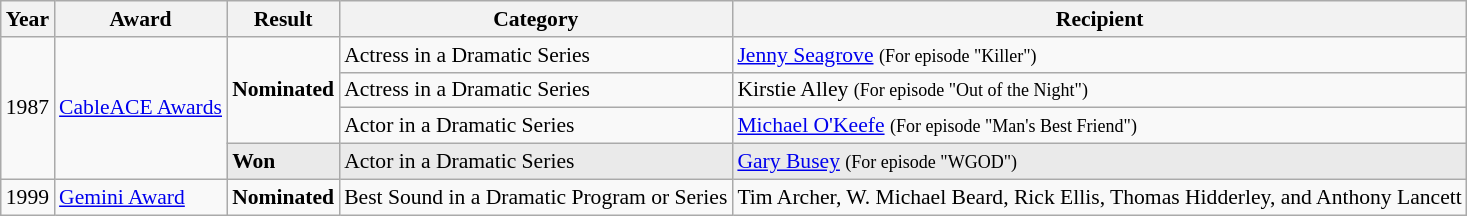<table class="wikitable" style="font-size: 90%;">
<tr>
<th>Year</th>
<th>Award</th>
<th>Result</th>
<th>Category</th>
<th>Recipient</th>
</tr>
<tr>
<td rowspan=4>1987</td>
<td rowspan=4><a href='#'>CableACE Awards</a></td>
<td rowspan=3><strong>Nominated</strong></td>
<td>Actress in a Dramatic Series</td>
<td><a href='#'>Jenny Seagrove</a> <small>(For episode "Killer")</small></td>
</tr>
<tr>
<td>Actress in a Dramatic Series</td>
<td>Kirstie Alley <small>(For episode "Out of the Night")</small></td>
</tr>
<tr>
<td>Actor in a Dramatic Series</td>
<td><a href='#'>Michael O'Keefe</a> <small>(For episode "Man's Best Friend")</small></td>
</tr>
<tr style="background-color: #EAEAEA;">
<td><strong>Won</strong></td>
<td>Actor in a Dramatic Series</td>
<td><a href='#'>Gary Busey</a> <small>(For episode "WGOD")</small></td>
</tr>
<tr>
<td>1999</td>
<td><a href='#'>Gemini Award</a></td>
<td><strong>Nominated</strong></td>
<td>Best Sound in a Dramatic Program or Series</td>
<td>Tim Archer, W. Michael Beard, Rick Ellis, Thomas Hidderley, and Anthony Lancett</td>
</tr>
</table>
